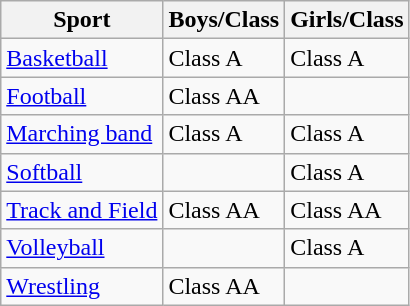<table class="wikitable">
<tr>
<th>Sport</th>
<th>Boys/Class</th>
<th>Girls/Class</th>
</tr>
<tr>
<td><a href='#'>Basketball</a></td>
<td>Class A</td>
<td>Class A</td>
</tr>
<tr>
<td><a href='#'>Football</a></td>
<td>Class AA</td>
<td></td>
</tr>
<tr>
<td><a href='#'>Marching band</a></td>
<td>Class A</td>
<td>Class A</td>
</tr>
<tr>
<td><a href='#'>Softball</a></td>
<td></td>
<td>Class A</td>
</tr>
<tr>
<td><a href='#'>Track and Field</a></td>
<td>Class AA</td>
<td>Class AA</td>
</tr>
<tr>
<td><a href='#'>Volleyball</a></td>
<td></td>
<td>Class A</td>
</tr>
<tr>
<td><a href='#'>Wrestling</a></td>
<td>Class AA</td>
<td></td>
</tr>
</table>
